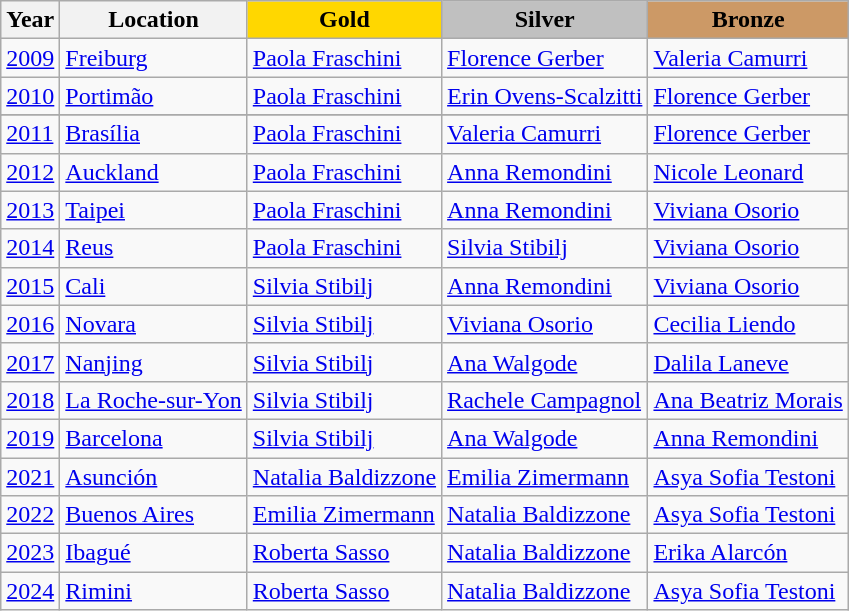<table class="wikitable">
<tr>
<th>Year</th>
<th>Location</th>
<th style="background-color:gold;">Gold</th>
<th style="background-color:silver;">Silver</th>
<th style="background-color:#cc9966;">Bronze</th>
</tr>
<tr>
<td><a href='#'>2009</a></td>
<td> <a href='#'>Freiburg</a></td>
<td> <a href='#'>Paola Fraschini</a></td>
<td> <a href='#'>Florence Gerber</a></td>
<td> <a href='#'>Valeria Camurri</a></td>
</tr>
<tr>
<td><a href='#'>2010</a></td>
<td> <a href='#'>Portimão</a></td>
<td> <a href='#'>Paola Fraschini</a></td>
<td> <a href='#'>Erin Ovens-Scalzitti</a></td>
<td> <a href='#'>Florence Gerber</a></td>
</tr>
<tr>
</tr>
<tr>
<td><a href='#'>2011</a></td>
<td> <a href='#'>Brasília</a></td>
<td> <a href='#'>Paola Fraschini</a></td>
<td> <a href='#'>Valeria Camurri</a></td>
<td> <a href='#'>Florence Gerber</a></td>
</tr>
<tr>
<td><a href='#'>2012</a></td>
<td> <a href='#'>Auckland</a></td>
<td> <a href='#'>Paola Fraschini</a></td>
<td> <a href='#'>Anna Remondini</a></td>
<td> <a href='#'>Nicole Leonard</a></td>
</tr>
<tr>
<td><a href='#'>2013</a></td>
<td> <a href='#'>Taipei</a></td>
<td> <a href='#'>Paola Fraschini</a></td>
<td> <a href='#'>Anna Remondini</a></td>
<td> <a href='#'>Viviana Osorio</a></td>
</tr>
<tr>
<td><a href='#'>2014</a></td>
<td> <a href='#'>Reus</a></td>
<td> <a href='#'>Paola Fraschini</a></td>
<td> <a href='#'>Silvia Stibilj</a></td>
<td> <a href='#'>Viviana Osorio</a></td>
</tr>
<tr>
<td><a href='#'>2015</a></td>
<td> <a href='#'>Cali</a></td>
<td> <a href='#'>Silvia Stibilj</a></td>
<td> <a href='#'>Anna Remondini</a></td>
<td> <a href='#'>Viviana Osorio</a></td>
</tr>
<tr>
<td><a href='#'>2016</a></td>
<td> <a href='#'>Novara</a></td>
<td> <a href='#'>Silvia Stibilj</a></td>
<td> <a href='#'>Viviana Osorio</a></td>
<td> <a href='#'>Cecilia Liendo</a></td>
</tr>
<tr>
<td><a href='#'>2017</a></td>
<td> <a href='#'>Nanjing</a></td>
<td> <a href='#'>Silvia Stibilj</a></td>
<td> <a href='#'>Ana Walgode</a></td>
<td> <a href='#'>Dalila Laneve</a></td>
</tr>
<tr>
<td><a href='#'>2018</a></td>
<td> <a href='#'>La Roche-sur-Yon</a></td>
<td> <a href='#'>Silvia Stibilj</a></td>
<td> <a href='#'>Rachele Campagnol</a></td>
<td> <a href='#'>Ana Beatriz Morais</a></td>
</tr>
<tr>
<td><a href='#'>2019</a></td>
<td> <a href='#'>Barcelona</a></td>
<td> <a href='#'>Silvia Stibilj</a></td>
<td> <a href='#'>Ana Walgode</a></td>
<td> <a href='#'>Anna Remondini</a></td>
</tr>
<tr>
<td><a href='#'>2021</a></td>
<td> <a href='#'>Asunción</a></td>
<td> <a href='#'>Natalia Baldizzone</a></td>
<td> <a href='#'>Emilia Zimermann</a></td>
<td> <a href='#'>Asya Sofia Testoni</a></td>
</tr>
<tr>
<td><a href='#'>2022</a></td>
<td> <a href='#'>Buenos Aires</a></td>
<td> <a href='#'>Emilia Zimermann</a></td>
<td> <a href='#'>Natalia Baldizzone</a></td>
<td> <a href='#'>Asya Sofia Testoni</a></td>
</tr>
<tr>
<td><a href='#'>2023</a></td>
<td> <a href='#'>Ibagué</a></td>
<td> <a href='#'>Roberta Sasso</a></td>
<td> <a href='#'>Natalia Baldizzone</a></td>
<td> <a href='#'>Erika Alarcón</a></td>
</tr>
<tr>
<td><a href='#'>2024</a></td>
<td> <a href='#'>Rimini</a></td>
<td> <a href='#'>Roberta Sasso</a></td>
<td> <a href='#'>Natalia Baldizzone</a></td>
<td> <a href='#'>Asya Sofia Testoni</a></td>
</tr>
</table>
